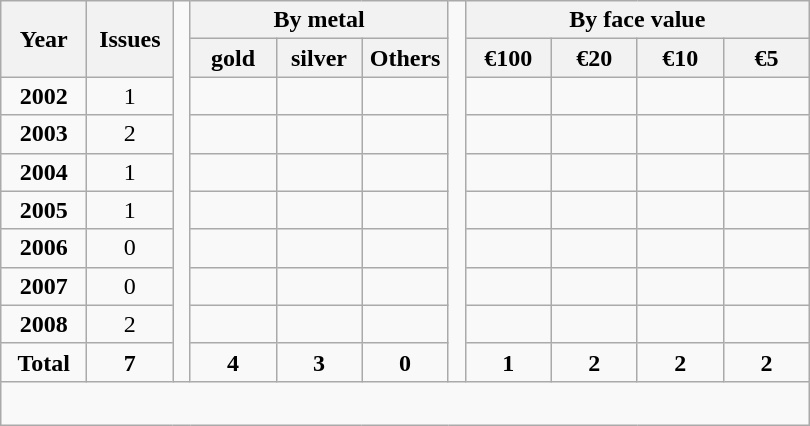<table class="wikitable" style="text-align: center;">
<tr>
<th rowspan=2 width=50px>Year</th>
<th rowspan=2 width=50px>Issues</th>
<td rowspan=10> </td>
<th colspan=3>By metal</th>
<td rowspan=10> </td>
<th colspan=4>By face value</th>
</tr>
<tr>
<th width=50px>gold</th>
<th width=50px>silver</th>
<th width=50px>Others</th>
<th width=50px>€100</th>
<th width=50px>€20</th>
<th width=50px>€10</th>
<th width=50px>€5</th>
</tr>
<tr>
<td style="text-align: center;"><strong>2002</strong></td>
<td>1</td>
<td></td>
<td></td>
<td></td>
<td></td>
<td></td>
<td></td>
<td></td>
</tr>
<tr>
<td style="text-align: center;"><strong>2003</strong></td>
<td>2</td>
<td></td>
<td></td>
<td></td>
<td></td>
<td></td>
<td></td>
<td></td>
</tr>
<tr>
<td style="text-align: center;"><strong>2004</strong></td>
<td>1</td>
<td></td>
<td></td>
<td></td>
<td></td>
<td></td>
<td></td>
<td></td>
</tr>
<tr>
<td style="text-align: center;"><strong>2005</strong></td>
<td>1</td>
<td></td>
<td></td>
<td></td>
<td></td>
<td></td>
<td></td>
<td></td>
</tr>
<tr>
<td style="text-align: center;"><strong>2006</strong></td>
<td>0</td>
<td></td>
<td></td>
<td></td>
<td></td>
<td></td>
<td></td>
<td></td>
</tr>
<tr>
<td style="text-align: center;"><strong>2007</strong></td>
<td>0</td>
<td></td>
<td></td>
<td></td>
<td></td>
<td></td>
<td></td>
<td></td>
</tr>
<tr>
<td style="text-align: center;"><strong>2008</strong></td>
<td>2</td>
<td></td>
<td></td>
<td></td>
<td></td>
<td></td>
<td></td>
<td></td>
</tr>
<tr>
<td style="text-align: center;"><strong>Total</strong></td>
<td><strong>7</strong></td>
<td><strong>4</strong></td>
<td><strong>3</strong></td>
<td><strong>0</strong></td>
<td><strong>1</strong></td>
<td><strong>2</strong></td>
<td><strong>2</strong></td>
<td><strong>2</strong></td>
</tr>
<tr>
<td colspan=11 style="text-align: left; padding: 0;"><br><table>
<tr>
<td style="width: 50%; border: 0;"></td>
<td style="width: 50%; border: 0;"></td>
</tr>
</table>
</td>
</tr>
</table>
